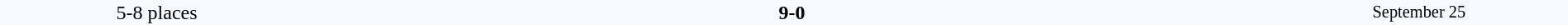<table style="width: 100%; background:#F5FAFF;" cellspacing="0">
<tr>
<td align=center rowspan=3 width=20%>5-8 places</td>
</tr>
<tr>
<td width=24% align=right><strong></strong></td>
<td align=center width=13%><strong>9-0</strong></td>
<td width=24%><strong></strong></td>
<td style=font-size:85% rowspan=3 align=center>September 25</td>
</tr>
</table>
